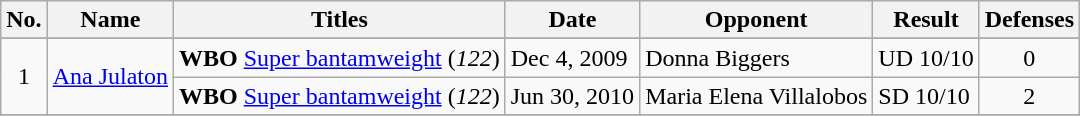<table class="wikitable">
<tr>
<th>No.</th>
<th>Name</th>
<th>Titles</th>
<th>Date</th>
<th>Opponent</th>
<th>Result</th>
<th>Defenses</th>
</tr>
<tr style="text-align:center;">
</tr>
<tr>
<td rowspan="2" style="text-align:center;">1</td>
<td rowspan="2" style="text-align:left;"><a href='#'>Ana Julaton</a></td>
<td><strong>WBO</strong> <a href='#'>Super bantamweight</a> (<em>122</em>)</td>
<td>Dec 4, 2009</td>
<td>Donna Biggers</td>
<td>UD 10/10</td>
<td style="text-align:center;">0</td>
</tr>
<tr>
<td><strong>WBO</strong> <a href='#'>Super bantamweight</a> (<em>122</em>)</td>
<td>Jun 30, 2010</td>
<td>Maria Elena Villalobos</td>
<td>SD 10/10</td>
<td style="text-align:center;">2</td>
</tr>
<tr>
</tr>
</table>
